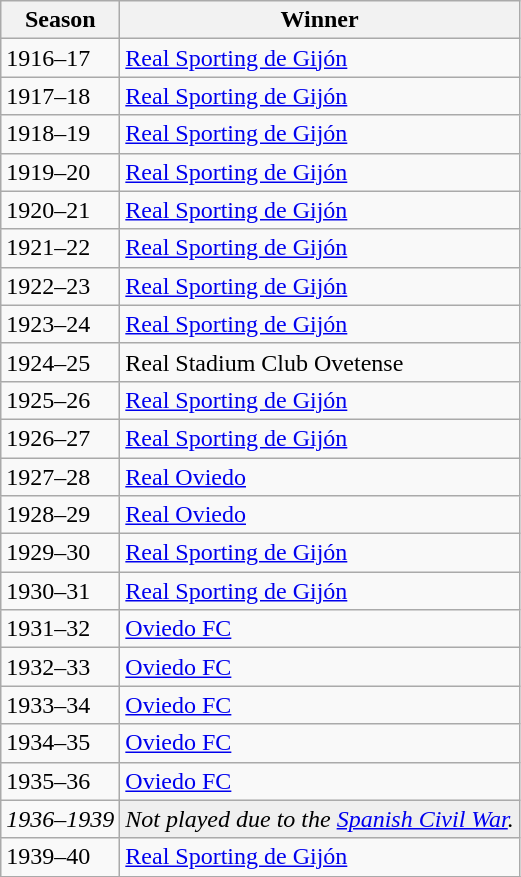<table class="wikitable">
<tr>
<th>Season</th>
<th>Winner</th>
</tr>
<tr>
<td>1916–17</td>
<td><a href='#'>Real Sporting de Gijón</a></td>
</tr>
<tr>
<td>1917–18</td>
<td><a href='#'>Real Sporting de Gijón</a></td>
</tr>
<tr>
<td>1918–19</td>
<td><a href='#'>Real Sporting de Gijón</a></td>
</tr>
<tr>
<td>1919–20</td>
<td><a href='#'>Real Sporting de Gijón</a></td>
</tr>
<tr>
<td>1920–21</td>
<td><a href='#'>Real Sporting de Gijón</a></td>
</tr>
<tr>
<td>1921–22</td>
<td><a href='#'>Real Sporting de Gijón</a></td>
</tr>
<tr>
<td>1922–23</td>
<td><a href='#'>Real Sporting de Gijón</a></td>
</tr>
<tr>
<td>1923–24</td>
<td><a href='#'>Real Sporting de Gijón</a></td>
</tr>
<tr>
<td>1924–25</td>
<td>Real Stadium Club Ovetense</td>
</tr>
<tr>
<td>1925–26</td>
<td><a href='#'>Real Sporting de Gijón</a></td>
</tr>
<tr>
<td>1926–27</td>
<td><a href='#'>Real Sporting de Gijón</a></td>
</tr>
<tr>
<td>1927–28</td>
<td><a href='#'>Real Oviedo</a></td>
</tr>
<tr>
<td>1928–29</td>
<td><a href='#'>Real Oviedo</a></td>
</tr>
<tr>
<td>1929–30</td>
<td><a href='#'>Real Sporting de Gijón</a></td>
</tr>
<tr>
<td>1930–31</td>
<td><a href='#'>Real Sporting de Gijón</a></td>
</tr>
<tr>
<td>1931–32</td>
<td><a href='#'>Oviedo FC</a></td>
</tr>
<tr>
<td>1932–33</td>
<td><a href='#'>Oviedo FC</a></td>
</tr>
<tr>
<td>1933–34</td>
<td><a href='#'>Oviedo FC</a></td>
</tr>
<tr>
<td>1934–35</td>
<td><a href='#'>Oviedo FC</a></td>
</tr>
<tr>
<td>1935–36</td>
<td><a href='#'>Oviedo FC</a></td>
</tr>
<tr>
<td><em>1936–1939</em></td>
<td style=background:#efefef align=center><em>Not played due to the <a href='#'>Spanish Civil War</a>.</em></td>
</tr>
<tr>
<td>1939–40</td>
<td><a href='#'>Real Sporting de Gijón</a></td>
</tr>
<tr>
</tr>
</table>
